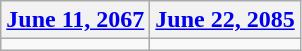<table class=wikitable>
<tr>
<th><a href='#'>June 11, 2067</a></th>
<th><a href='#'>June 22, 2085</a></th>
</tr>
<tr>
<td></td>
<td></td>
</tr>
</table>
